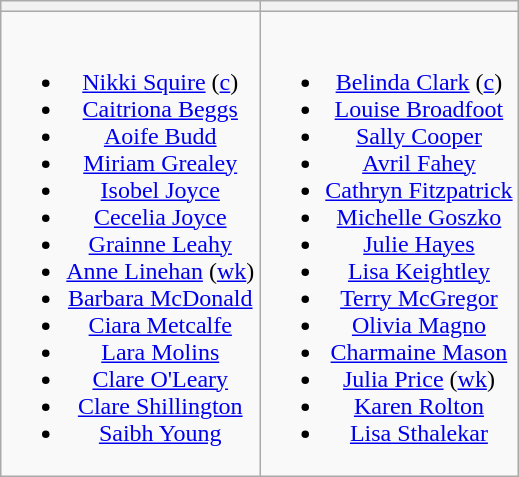<table class="wikitable" style="text-align:center">
<tr>
<th></th>
<th></th>
</tr>
<tr style="vertical-align:top">
<td><br><ul><li><a href='#'>Nikki Squire</a> (<a href='#'>c</a>)</li><li><a href='#'>Caitriona Beggs</a></li><li><a href='#'>Aoife Budd</a></li><li><a href='#'>Miriam Grealey</a></li><li><a href='#'>Isobel Joyce</a></li><li><a href='#'>Cecelia Joyce</a></li><li><a href='#'>Grainne Leahy</a></li><li><a href='#'>Anne Linehan</a> (<a href='#'>wk</a>)</li><li><a href='#'>Barbara McDonald</a></li><li><a href='#'>Ciara Metcalfe</a></li><li><a href='#'>Lara Molins</a></li><li><a href='#'>Clare O'Leary</a></li><li><a href='#'>Clare Shillington</a></li><li><a href='#'>Saibh Young</a></li></ul></td>
<td><br><ul><li><a href='#'>Belinda Clark</a> (<a href='#'>c</a>)</li><li><a href='#'>Louise Broadfoot</a></li><li><a href='#'>Sally Cooper</a></li><li><a href='#'>Avril Fahey</a></li><li><a href='#'>Cathryn Fitzpatrick</a></li><li><a href='#'>Michelle Goszko</a></li><li><a href='#'>Julie Hayes</a></li><li><a href='#'>Lisa Keightley</a></li><li><a href='#'>Terry McGregor</a></li><li><a href='#'>Olivia Magno</a></li><li><a href='#'>Charmaine Mason</a></li><li><a href='#'>Julia Price</a> (<a href='#'>wk</a>)</li><li><a href='#'>Karen Rolton</a></li><li><a href='#'>Lisa Sthalekar</a></li></ul></td>
</tr>
</table>
